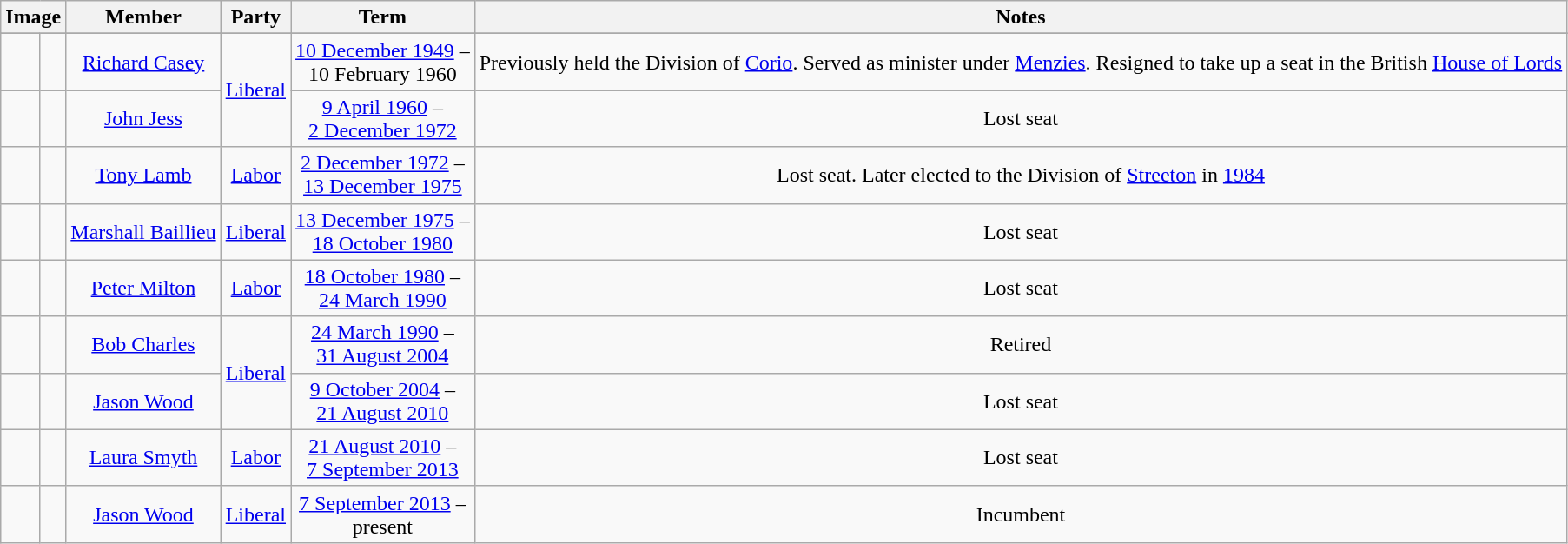<table class=wikitable style="text-align:center">
<tr>
<th colspan=2>Image</th>
<th>Member</th>
<th>Party</th>
<th>Term</th>
<th>Notes</th>
</tr>
<tr>
</tr>
<tr>
<td> </td>
<td></td>
<td><a href='#'>Richard Casey</a><br></td>
<td rowspan="2"><a href='#'>Liberal</a></td>
<td nowrap><a href='#'>10 December 1949</a> –<br>10 February 1960</td>
<td>Previously held the Division of <a href='#'>Corio</a>. Served as minister under <a href='#'>Menzies</a>. Resigned to take up a seat in the British <a href='#'>House of Lords</a></td>
</tr>
<tr>
<td> </td>
<td></td>
<td><a href='#'>John Jess</a><br></td>
<td nowrap><a href='#'>9 April 1960</a> –<br><a href='#'>2 December 1972</a></td>
<td>Lost seat</td>
</tr>
<tr>
<td> </td>
<td></td>
<td><a href='#'>Tony Lamb</a><br></td>
<td><a href='#'>Labor</a></td>
<td nowrap><a href='#'>2 December 1972</a> –<br><a href='#'>13 December 1975</a></td>
<td>Lost seat. Later elected to the Division of <a href='#'>Streeton</a> in <a href='#'>1984</a></td>
</tr>
<tr>
<td> </td>
<td></td>
<td><a href='#'>Marshall Baillieu</a><br></td>
<td><a href='#'>Liberal</a></td>
<td nowrap><a href='#'>13 December 1975</a> –<br><a href='#'>18 October 1980</a></td>
<td>Lost seat</td>
</tr>
<tr>
<td> </td>
<td></td>
<td><a href='#'>Peter Milton</a><br></td>
<td><a href='#'>Labor</a></td>
<td nowrap><a href='#'>18 October 1980</a> –<br><a href='#'>24 March 1990</a></td>
<td>Lost seat</td>
</tr>
<tr>
<td> </td>
<td></td>
<td><a href='#'>Bob Charles</a><br></td>
<td rowspan="2"><a href='#'>Liberal</a></td>
<td nowrap><a href='#'>24 March 1990</a> –<br><a href='#'>31 August 2004</a></td>
<td>Retired</td>
</tr>
<tr>
<td> </td>
<td></td>
<td><a href='#'>Jason Wood</a><br></td>
<td nowrap><a href='#'>9 October 2004</a> –<br><a href='#'>21 August 2010</a></td>
<td>Lost seat</td>
</tr>
<tr>
<td> </td>
<td></td>
<td><a href='#'>Laura Smyth</a><br></td>
<td><a href='#'>Labor</a></td>
<td nowrap><a href='#'>21 August 2010</a> –<br><a href='#'>7 September 2013</a></td>
<td>Lost seat</td>
</tr>
<tr>
<td> </td>
<td></td>
<td><a href='#'>Jason Wood</a><br></td>
<td><a href='#'>Liberal</a></td>
<td nowrap><a href='#'>7 September 2013</a> –<br>present</td>
<td>Incumbent</td>
</tr>
</table>
